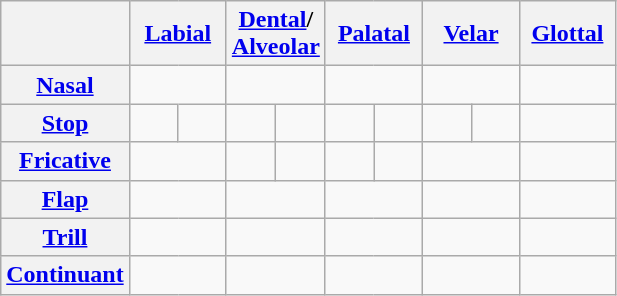<table class="wikitable" style=text-align:center;>
<tr>
<th></th>
<th colspan="2"><a href='#'>Labial</a></th>
<th colspan="2"><a href='#'>Dental</a>/<br><a href='#'>Alveolar</a></th>
<th colspan="2"><a href='#'>Palatal</a></th>
<th colspan="2"><a href='#'>Velar</a></th>
<th colspan="2"><a href='#'>Glottal</a></th>
</tr>
<tr>
<th><a href='#'>Nasal</a></th>
<td style="border-right: 0; width: 25px;"></td>
<td style="border-left: 0; width: 25px;"></td>
<td style="border-right: 0; width: 25px;"></td>
<td style="border-left: 0; width: 25px;"></td>
<td style="border-right: 0; width: 25px;"></td>
<td style="border-left: 0; width: 25px;"></td>
<td colspan="2"></td>
<td colspan="2"></td>
</tr>
<tr>
<th><a href='#'>Stop</a></th>
<td style="width: 25px;"></td>
<td style="border-left: 0; width: 25px;"></td>
<td style="width: 25px;"></td>
<td style="width: 25px;"></td>
<td style="width: 25px;"></td>
<td style="width: 25px;"></td>
<td style="width: 25px;"></td>
<td style="width: 25px;"></td>
<td colspan="2"></td>
</tr>
<tr>
<th><a href='#'>Fricative</a></th>
<td colspan="2"></td>
<td style="width: 25px;"></td>
<td style="width: 25px;"></td>
<td style="width: 25px;"></td>
<td style="width: 25px;"></td>
<td colspan="2"></td>
<td style="border-right: 0; width: 25px;"></td>
<td style="border-left: 0; width: 25px;"></td>
</tr>
<tr>
<th><a href='#'>Flap</a></th>
<td colspan="2"></td>
<td style="border-right: 0;"></td>
<td style="border-left: 0;"></td>
<td colspan="2"></td>
<td colspan="2"></td>
<td colspan="2"></td>
</tr>
<tr>
<th><a href='#'>Trill</a></th>
<td colspan="2"></td>
<td style="border-right: 0;"></td>
<td style="border-left: 0;"></td>
<td colspan="2"></td>
<td colspan="2"></td>
<td colspan="2"></td>
</tr>
<tr>
<th><a href='#'>Continuant</a></th>
<td style="border-right: 0; width: 25px;"></td>
<td style="border-left: 0; width: 25px;"></td>
<td style="border-right: 0; width: 25px;"></td>
<td style="border-left: 0; width: 25px;"></td>
<td colspan="2"></td>
<td colspan="2"></td>
<td colspan="2"></td>
</tr>
</table>
